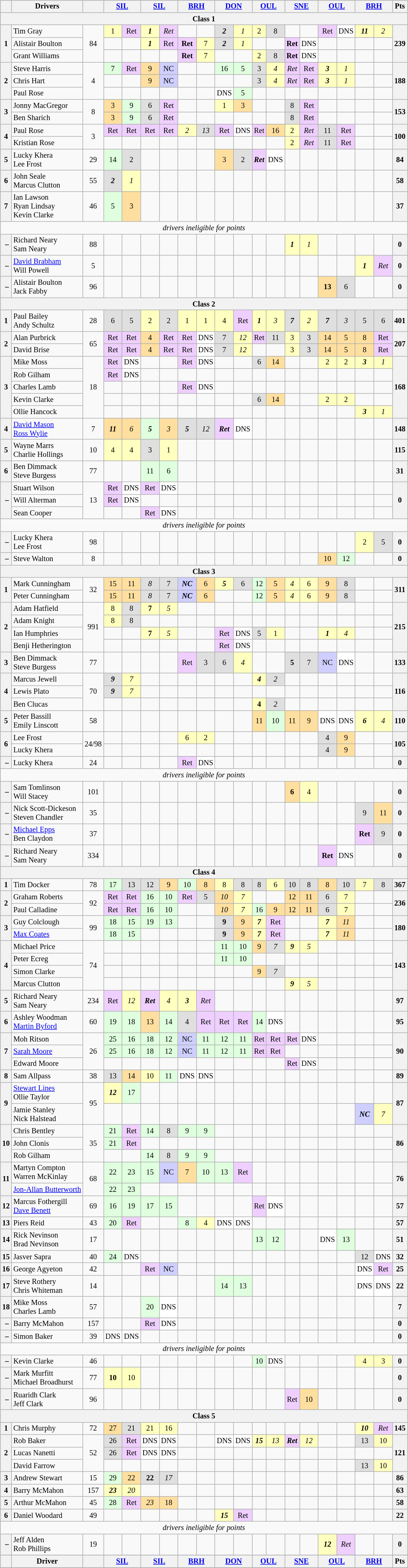<table>
<tr valign="top">
<td><br><table class="wikitable" style="font-size: 85%; text-align:center;">
<tr valign="top">
<th valign="middle"></th>
<th valign="middle">Drivers</th>
<th valign="middle"></th>
<th colspan="2"><a href='#'>SIL</a></th>
<th colspan="2"><a href='#'>SIL</a></th>
<th colspan="2"><a href='#'>BRH</a></th>
<th colspan="2"><a href='#'>DON</a></th>
<th colspan="2"><a href='#'>OUL</a></th>
<th colspan="2"><a href='#'>SNE</a></th>
<th colspan="2"><a href='#'>OUL</a></th>
<th colspan="2"><a href='#'>BRH</a></th>
<th valign=middle>Pts</th>
</tr>
<tr>
<th colspan=20>Class 1</th>
</tr>
<tr>
<th rowspan=3>1</th>
<td align=left> Tim Gray</td>
<td rowspan=3>84</td>
<td style="background:#ffffbf;">1</td>
<td style="background:#efcfff;">Ret</td>
<td style="background:#ffffbf;"><strong><em>1</em></strong></td>
<td style="background:#efcfff;"><em>Ret</em></td>
<td></td>
<td></td>
<td style="background:#dfdfdf;"><strong><em>2</em></strong></td>
<td style="background:#ffffbf;"><em>1</em></td>
<td style="background:#ffffbf;">2</td>
<td style="background:#dfdfdf;">8</td>
<td></td>
<td></td>
<td style="background:#efcfff;">Ret</td>
<td style="background:#ffffff;">DNS</td>
<td style="background:#ffffbf;"><strong><em>11</em></strong></td>
<td style="background:#ffffbf;"><em>2</em></td>
<th rowspan=3>239</th>
</tr>
<tr>
<td align=left> Alistair Boulton</td>
<td></td>
<td></td>
<td style="background:#ffffbf;"><strong><em>1</em></strong></td>
<td style="background:#efcfff;">Ret</td>
<td style="background:#efcfff;"><strong>Ret</strong></td>
<td style="background:#ffffbf;">7</td>
<td style="background:#dfdfdf;"><strong><em>2</em></strong></td>
<td style="background:#ffffbf;"><em>1</em></td>
<td></td>
<td></td>
<td style="background:#efcfff;"><strong>Ret</strong></td>
<td style="background:#ffffff;">DNS</td>
<td></td>
<td></td>
<td></td>
<td></td>
</tr>
<tr>
<td align=left> Grant Williams</td>
<td></td>
<td></td>
<td></td>
<td></td>
<td style="background:#efcfff;"><strong>Ret</strong></td>
<td style="background:#ffffbf;">7</td>
<td></td>
<td></td>
<td style="background:#ffffbf;">2</td>
<td style="background:#dfdfdf;">8</td>
<td style="background:#efcfff;"><strong>Ret</strong></td>
<td style="background:#ffffff;">DNS</td>
<td></td>
<td></td>
<td></td>
<td></td>
</tr>
<tr>
<th rowspan=3>2</th>
<td align=left> Steve Harris</td>
<td rowspan=3>4</td>
<td style="background:#dfffdf;">7</td>
<td style="background:#efcfff;">Ret</td>
<td style="background:#ffdf9f;">9</td>
<td style="background:#cfcfff;">NC</td>
<td></td>
<td></td>
<td style="background:#dfffdf;">16</td>
<td style="background:#dfffdf;">5</td>
<td style="background:#dfdfdf;">3</td>
<td style="background:#ffffbf;"><em>4</em></td>
<td style="background:#efcfff;"><em>Ret</em></td>
<td style="background:#efcfff;">Ret</td>
<td style="background:#ffffbf;"><strong><em>3</em></strong></td>
<td style="background:#ffffbf;"><em>1</em></td>
<td></td>
<td></td>
<th rowspan=3>188</th>
</tr>
<tr>
<td align=left> Chris Hart</td>
<td></td>
<td></td>
<td style="background:#ffdf9f;">9</td>
<td style="background:#cfcfff;">NC</td>
<td></td>
<td></td>
<td></td>
<td></td>
<td style="background:#dfdfdf;">3</td>
<td style="background:#ffffbf;"><em>4</em></td>
<td style="background:#efcfff;"><em>Ret</em></td>
<td style="background:#efcfff;">Ret</td>
<td style="background:#ffffbf;"><strong><em>3</em></strong></td>
<td style="background:#ffffbf;"><em>1</em></td>
<td></td>
<td></td>
</tr>
<tr>
<td align=left> Paul Rose</td>
<td></td>
<td></td>
<td></td>
<td></td>
<td></td>
<td></td>
<td style="background:#ffffff;">DNS</td>
<td style="background:#dfffdf;">5</td>
<td></td>
<td></td>
<td></td>
<td></td>
<td></td>
<td></td>
<td></td>
<td></td>
</tr>
<tr>
<th rowspan=2>3</th>
<td align=left> Jonny MacGregor</td>
<td rowspan=2>8</td>
<td style="background:#ffdf9f;">3</td>
<td style="background:#dfffdf;">9</td>
<td style="background:#dfdfdf;">6</td>
<td style="background:#efcfff;">Ret</td>
<td></td>
<td></td>
<td style="background:#ffffbf;">1</td>
<td style="background:#ffdf9f;">3</td>
<td></td>
<td></td>
<td style="background:#dfdfdf;">8</td>
<td style="background:#efcfff;">Ret</td>
<td></td>
<td></td>
<td></td>
<td></td>
<th rowspan=2>153</th>
</tr>
<tr>
<td align=left> Ben Sharich</td>
<td style="background:#ffdf9f;">3</td>
<td style="background:#dfffdf;">9</td>
<td style="background:#dfdfdf;">6</td>
<td style="background:#efcfff;">Ret</td>
<td></td>
<td></td>
<td></td>
<td></td>
<td></td>
<td></td>
<td style="background:#dfdfdf;">8</td>
<td style="background:#efcfff;">Ret</td>
<td></td>
<td></td>
<td></td>
<td></td>
</tr>
<tr>
<th rowspan=2>4</th>
<td align=left> Paul Rose</td>
<td rowspan=2>3</td>
<td style="background:#efcfff;">Ret</td>
<td style="background:#efcfff;">Ret</td>
<td style="background:#efcfff;">Ret</td>
<td style="background:#efcfff;">Ret</td>
<td style="background:#ffffbf;"><em>2</em></td>
<td style="background:#dfdfdf;"><em>13</em></td>
<td style="background:#efcfff;">Ret</td>
<td style="background:#ffffff;">DNS</td>
<td style="background:#efcfff;">Ret</td>
<td style="background:#ffdf9f;">16</td>
<td style="background:#ffffbf;">2</td>
<td style="background:#efcfff;"><em>Ret</em></td>
<td style="background:#dfdfdf;">11</td>
<td style="background:#efcfff;">Ret</td>
<td></td>
<td></td>
<th rowspan=2>100</th>
</tr>
<tr>
<td align=left> Kristian Rose</td>
<td></td>
<td></td>
<td></td>
<td></td>
<td></td>
<td></td>
<td></td>
<td></td>
<td></td>
<td></td>
<td style="background:#ffffbf;">2</td>
<td style="background:#efcfff;"><em>Ret</em></td>
<td style="background:#dfdfdf;">11</td>
<td style="background:#efcfff;">Ret</td>
<td></td>
<td></td>
</tr>
<tr>
<th>5</th>
<td align=left> Lucky Khera<br> Lee Frost</td>
<td>29</td>
<td style="background:#dfffdf;">14</td>
<td style="background:#dfdfdf;">2</td>
<td></td>
<td></td>
<td></td>
<td></td>
<td style="background:#ffdf9f;">3</td>
<td style="background:#dfdfdf;">2</td>
<td style="background:#efcfff;"><strong><em>Ret</em></strong></td>
<td style="background:#ffffff;">DNS</td>
<td></td>
<td></td>
<td></td>
<td></td>
<td></td>
<td></td>
<th>84</th>
</tr>
<tr>
<th>6</th>
<td align=left> John Seale<br> Marcus Clutton</td>
<td>55</td>
<td style="background:#dfdfdf;"><strong><em>2</em></strong></td>
<td style="background:#ffffbf;"><em>1</em></td>
<td></td>
<td></td>
<td></td>
<td></td>
<td></td>
<td></td>
<td></td>
<td></td>
<td></td>
<td></td>
<td></td>
<td></td>
<td></td>
<td></td>
<th>58</th>
</tr>
<tr>
<th>7</th>
<td align=left> Ian Lawson<br> Ryan Lindsay<br> Kevin Clarke</td>
<td>46</td>
<td style="background:#dfffdf;">5</td>
<td style="background:#ffdf9f;">3</td>
<td></td>
<td></td>
<td></td>
<td></td>
<td></td>
<td></td>
<td></td>
<td></td>
<td></td>
<td></td>
<td></td>
<td></td>
<td></td>
<td></td>
<th>37</th>
</tr>
<tr>
<td colspan=20><em>drivers ineligible for points</em></td>
</tr>
<tr>
<th> –</th>
<td align=left> Richard Neary<br> Sam Neary</td>
<td>88</td>
<td></td>
<td></td>
<td></td>
<td></td>
<td></td>
<td></td>
<td></td>
<td></td>
<td></td>
<td></td>
<td style="background:#ffffbf;"><strong><em>1</em></strong></td>
<td style="background:#ffffbf;"><em>1</em></td>
<td></td>
<td></td>
<td></td>
<td></td>
<th>0</th>
</tr>
<tr>
<th> –</th>
<td align=left> <a href='#'>David Brabham</a><br> Will Powell</td>
<td>5</td>
<td></td>
<td></td>
<td></td>
<td></td>
<td></td>
<td></td>
<td></td>
<td></td>
<td></td>
<td></td>
<td></td>
<td></td>
<td></td>
<td></td>
<td style="background:#ffffbf;"><strong><em>1</em></strong></td>
<td style="background:#efcfff;"><em>Ret</em></td>
<th>0</th>
</tr>
<tr>
<th> –</th>
<td align=left> Alistair Boulton<br> Jack Fabby</td>
<td>96</td>
<td></td>
<td></td>
<td></td>
<td></td>
<td></td>
<td></td>
<td></td>
<td></td>
<td></td>
<td></td>
<td></td>
<td></td>
<td style="background:#ffdf9f;"><strong>13</strong></td>
<td style="background:#dfdfdf;">6</td>
<td></td>
<td></td>
<th>0</th>
</tr>
<tr>
<th colspan=20>Class 2</th>
</tr>
<tr>
<th>1</th>
<td align=left> Paul Bailey<br> Andy Schultz</td>
<td>28</td>
<td style="background:#dfdfdf;">6</td>
<td style="background:#dfdfdf;">5</td>
<td style="background:#ffffbf;">2</td>
<td style="background:#dfdfdf;">2</td>
<td style="background:#ffffbf;">1</td>
<td style="background:#ffffbf;">1</td>
<td style="background:#ffffbf;">4</td>
<td style="background:#efcfff;">Ret</td>
<td style="background:#ffffbf;"><strong><em>1</em></strong></td>
<td style="background:#ffffbf;"><em>3</em></td>
<td style="background:#dfdfdf;"><strong><em>7</em></strong></td>
<td style="background:#ffffbf;"><em>2</em></td>
<td style="background:#dfdfdf;"><strong><em>7</em></strong></td>
<td style="background:#dfdfdf;"><em>3</em></td>
<td style="background:#dfdfdf;">5</td>
<td style="background:#dfdfdf;">6</td>
<th>401</th>
</tr>
<tr>
<th rowspan=2>2</th>
<td align=left> Alan Purbrick</td>
<td rowspan=2>65</td>
<td style="background:#efcfff;">Ret</td>
<td style="background:#efcfff;">Ret</td>
<td style="background:#ffdf9f;">4</td>
<td style="background:#efcfff;">Ret</td>
<td style="background:#efcfff;">Ret</td>
<td style="background:#ffffff;">DNS</td>
<td style="background:#dfdfdf;">7</td>
<td style="background:#ffffbf;"><em>12</em></td>
<td style="background:#efcfff;">Ret</td>
<td style="background:#dfdfdf;">11</td>
<td style="background:#ffffbf;">3</td>
<td style="background:#dfdfdf;">3</td>
<td style="background:#ffdf9f;">14</td>
<td style="background:#ffdf9f;">5</td>
<td style="background:#ffdf9f;">8</td>
<td style="background:#efcfff;">Ret</td>
<th rowspan=2>207</th>
</tr>
<tr>
<td align=left> David Brise</td>
<td style="background:#efcfff;">Ret</td>
<td style="background:#efcfff;">Ret</td>
<td style="background:#ffdf9f;">4</td>
<td style="background:#efcfff;">Ret</td>
<td style="background:#efcfff;">Ret</td>
<td style="background:#ffffff;">DNS</td>
<td style="background:#dfdfdf;">7</td>
<td style="background:#ffffbf;"><em>12</em></td>
<td></td>
<td></td>
<td style="background:#ffffbf;">3</td>
<td style="background:#dfdfdf;">3</td>
<td style="background:#ffdf9f;">14</td>
<td style="background:#ffdf9f;">5</td>
<td style="background:#ffdf9f;">8</td>
<td style="background:#efcfff;">Ret</td>
</tr>
<tr>
<th rowspan=5>3</th>
<td align=left> Mike Moss</td>
<td rowspan=5>18</td>
<td style="background:#efcfff;">Ret</td>
<td style="background:#ffffff;">DNS</td>
<td></td>
<td></td>
<td style="background:#efcfff;">Ret</td>
<td style="background:#ffffff;">DNS</td>
<td></td>
<td></td>
<td style="background:#dfdfdf;">6</td>
<td style="background:#ffdf9f;">14</td>
<td></td>
<td></td>
<td style="background:#ffffbf;">2</td>
<td style="background:#ffffbf;">2</td>
<td style="background:#ffffbf;"><strong><em>3</em></strong></td>
<td style="background:#ffffbf;"><em>1</em></td>
<th rowspan=5>168</th>
</tr>
<tr>
<td align=left> Rob Gilham</td>
<td style="background:#efcfff;">Ret</td>
<td style="background:#ffffff;">DNS</td>
<td></td>
<td></td>
<td></td>
<td></td>
<td></td>
<td></td>
<td></td>
<td></td>
<td></td>
<td></td>
<td></td>
<td></td>
<td></td>
<td></td>
</tr>
<tr>
<td align=left> Charles Lamb</td>
<td></td>
<td></td>
<td></td>
<td></td>
<td style="background:#efcfff;">Ret</td>
<td style="background:#ffffff;">DNS</td>
<td></td>
<td></td>
<td></td>
<td></td>
<td></td>
<td></td>
<td></td>
<td></td>
<td></td>
<td></td>
</tr>
<tr>
<td align=left> Kevin Clarke</td>
<td></td>
<td></td>
<td></td>
<td></td>
<td></td>
<td></td>
<td></td>
<td></td>
<td style="background:#dfdfdf;">6</td>
<td style="background:#ffdf9f;">14</td>
<td></td>
<td></td>
<td style="background:#ffffbf;">2</td>
<td style="background:#ffffbf;">2</td>
<td></td>
<td></td>
</tr>
<tr>
<td align=left> Ollie Hancock</td>
<td></td>
<td></td>
<td></td>
<td></td>
<td></td>
<td></td>
<td></td>
<td></td>
<td></td>
<td></td>
<td></td>
<td></td>
<td></td>
<td></td>
<td style="background:#ffffbf;"><strong><em>3</em></strong></td>
<td style="background:#ffffbf;"><em>1</em></td>
</tr>
<tr>
<th>4</th>
<td align=left> <a href='#'>David Mason</a><br> <a href='#'>Ross Wylie</a></td>
<td>7</td>
<td style="background:#ffdf9f;"><strong><em>11</em></strong></td>
<td style="background:#ffdf9f;"><em>6</em></td>
<td style="background:#dfffdf;"><strong><em>5</em></strong></td>
<td style="background:#ffdf9f;"><em>3</em></td>
<td style="background:#dfdfdf;"><strong><em>5</em></strong></td>
<td style="background:#dfdfdf;"><em>12</em></td>
<td style="background:#efcfff;"><strong><em>Ret</em></strong></td>
<td style="background:#ffffff;">DNS</td>
<td></td>
<td></td>
<td></td>
<td></td>
<td></td>
<td></td>
<td></td>
<td></td>
<th>148</th>
</tr>
<tr>
<th>5</th>
<td align=left> Wayne Marrs<br> Charlie Hollings</td>
<td>10</td>
<td style="background:#ffffbf;">4</td>
<td style="background:#ffffbf;">4</td>
<td style="background:#dfdfdf;">3</td>
<td style="background:#ffffbf;">1</td>
<td></td>
<td></td>
<td></td>
<td></td>
<td></td>
<td></td>
<td></td>
<td></td>
<td></td>
<td></td>
<td></td>
<td></td>
<th>115</th>
</tr>
<tr>
<th>6</th>
<td align=left> Ben Dimmack<br> Steve Burgess</td>
<td>77</td>
<td></td>
<td></td>
<td style="background:#dfffdf;">11</td>
<td style="background:#dfffdf;">6</td>
<td></td>
<td></td>
<td></td>
<td></td>
<td></td>
<td></td>
<td></td>
<td></td>
<td></td>
<td></td>
<td></td>
<td></td>
<th>31</th>
</tr>
<tr>
<th rowspan=3> –</th>
<td align=left> Stuart Wilson</td>
<td rowspan=3>13</td>
<td style="background:#efcfff;">Ret</td>
<td style="background:#ffffff;">DNS</td>
<td style="background:#efcfff;">Ret</td>
<td style="background:#ffffff;">DNS</td>
<td></td>
<td></td>
<td></td>
<td></td>
<td></td>
<td></td>
<td></td>
<td></td>
<td></td>
<td></td>
<td></td>
<td></td>
<th rowspan=3>0</th>
</tr>
<tr>
<td align=left> Will Alterman</td>
<td style="background:#efcfff;">Ret</td>
<td style="background:#ffffff;">DNS</td>
<td></td>
<td></td>
<td></td>
<td></td>
<td></td>
<td></td>
<td></td>
<td></td>
<td></td>
<td></td>
<td></td>
<td></td>
<td></td>
<td></td>
</tr>
<tr>
<td align=left> Sean Cooper</td>
<td></td>
<td></td>
<td style="background:#efcfff;">Ret</td>
<td style="background:#ffffff;">DNS</td>
<td></td>
<td></td>
<td></td>
<td></td>
<td></td>
<td></td>
<td></td>
<td></td>
<td></td>
<td></td>
<td></td>
<td></td>
</tr>
<tr>
<td colspan=20><em>drivers ineligible for points</em></td>
</tr>
<tr>
<th> –</th>
<td align=left> Lucky Khera<br> Lee Frost</td>
<td>98</td>
<td></td>
<td></td>
<td></td>
<td></td>
<td></td>
<td></td>
<td></td>
<td></td>
<td></td>
<td></td>
<td></td>
<td></td>
<td></td>
<td></td>
<td style="background:#ffffbf;">2</td>
<td style="background:#dfdfdf;">5</td>
<th>0</th>
</tr>
<tr>
<th> –</th>
<td align=left> Steve Walton</td>
<td>8</td>
<td></td>
<td></td>
<td></td>
<td></td>
<td></td>
<td></td>
<td></td>
<td></td>
<td></td>
<td></td>
<td></td>
<td></td>
<td style="background:#ffdf9f;">10</td>
<td style="background:#dfffdf;">12</td>
<td></td>
<td></td>
<th>0</th>
</tr>
<tr>
<th colspan=20>Class 3</th>
</tr>
<tr>
<th rowspan=2>1</th>
<td align=left> Mark Cunningham</td>
<td rowspan=2>32</td>
<td style="background:#ffdf9f;">15</td>
<td style="background:#ffdf9f;">11</td>
<td style="background:#dfdfdf;"><em>8</em></td>
<td style="background:#dfdfdf;">7</td>
<td style="background:#cfcfff;"><strong><em>NC</em></strong></td>
<td style="background:#ffdf9f;">6</td>
<td style="background:#ffffbf;"><strong><em>5</em></strong></td>
<td style="background:#dfdfdf;">6</td>
<td style="background:#dfffdf;">12</td>
<td style="background:#ffdf9f;">5</td>
<td style="background:#ffffbf;"><em>4</em></td>
<td style="background:#ffffbf;">6</td>
<td style="background:#ffdf9f;">9</td>
<td style="background:#dfdfdf;">8</td>
<td></td>
<td></td>
<th rowspan=2>311</th>
</tr>
<tr>
<td align=left> Peter Cunningham</td>
<td style="background:#ffdf9f;">15</td>
<td style="background:#ffdf9f;">11</td>
<td style="background:#dfdfdf;"><em>8</em></td>
<td style="background:#dfdfdf;">7</td>
<td style="background:#cfcfff;"><strong><em>NC</em></strong></td>
<td style="background:#ffdf9f;">6</td>
<td></td>
<td></td>
<td style="background:#dfffdf;">12</td>
<td style="background:#ffdf9f;">5</td>
<td style="background:#ffffbf;"><em>4</em></td>
<td style="background:#ffffbf;">6</td>
<td style="background:#ffdf9f;">9</td>
<td style="background:#dfdfdf;">8</td>
<td></td>
<td></td>
</tr>
<tr>
<th rowspan=4>2</th>
<td align=left> Adam Hatfield</td>
<td rowspan=4>991</td>
<td style="background:#ffffbf;">8</td>
<td style="background:#dfdfdf;">8</td>
<td style="background:#ffffbf;"><strong>7</strong></td>
<td style="background:#ffffbf;"><em>5</em></td>
<td></td>
<td></td>
<td></td>
<td></td>
<td></td>
<td></td>
<td></td>
<td></td>
<td></td>
<td></td>
<td></td>
<td></td>
<th rowspan=4>215</th>
</tr>
<tr>
<td align=left> Adam Knight</td>
<td style="background:#ffffbf;">8</td>
<td style="background:#dfdfdf;">8</td>
<td></td>
<td></td>
<td></td>
<td></td>
<td></td>
<td></td>
<td></td>
<td></td>
<td></td>
<td></td>
<td></td>
<td></td>
<td></td>
<td></td>
</tr>
<tr>
<td align=left> Ian Humphries</td>
<td></td>
<td></td>
<td style="background:#ffffbf;"><strong>7</strong></td>
<td style="background:#ffffbf;"><em>5</em></td>
<td></td>
<td></td>
<td style="background:#efcfff;">Ret</td>
<td style="background:#ffffff;">DNS</td>
<td style="background:#dfdfdf;">5</td>
<td style="background:#ffffbf;">1</td>
<td></td>
<td></td>
<td style="background:#ffffbf;"><strong><em>1</em></strong></td>
<td style="background:#ffffbf;"><em>4</em></td>
<td></td>
<td></td>
</tr>
<tr>
<td align=left> Benji Hetherington</td>
<td></td>
<td></td>
<td></td>
<td></td>
<td></td>
<td></td>
<td style="background:#efcfff;">Ret</td>
<td style="background:#ffffff;">DNS</td>
<td></td>
<td></td>
<td></td>
<td></td>
<td></td>
<td></td>
<td></td>
<td></td>
</tr>
<tr>
<th>3</th>
<td align=left> Ben Dimmack<br> Steve Burgess</td>
<td>77</td>
<td></td>
<td></td>
<td></td>
<td></td>
<td style="background:#efcfff;">Ret</td>
<td style="background:#dfdfdf;">3</td>
<td style="background:#dfdfdf;">6</td>
<td style="background:#ffffbf;"><em>4</em></td>
<td></td>
<td></td>
<td style="background:#dfdfdf;"><strong>5</strong></td>
<td style="background:#dfdfdf;">7</td>
<td style="background:#cfcfff;">NC</td>
<td style="background:#ffffff;">DNS</td>
<td></td>
<td></td>
<th>133</th>
</tr>
<tr>
<th rowspan=3>4</th>
<td align=left> Marcus Jewell</td>
<td rowspan=3>70</td>
<td style="background:#dfdfdf;"><strong><em>9</em></strong></td>
<td style="background:#ffffbf;"><em>7</em></td>
<td></td>
<td></td>
<td></td>
<td></td>
<td></td>
<td></td>
<td style="background:#ffffbf;"><strong><em>4</em></strong></td>
<td style="background:#dfdfdf;"><em>2</em></td>
<td></td>
<td></td>
<td></td>
<td></td>
<td></td>
<td></td>
<th rowspan=3>116</th>
</tr>
<tr>
<td align=left> Lewis Plato</td>
<td style="background:#dfdfdf;"><strong><em>9</em></strong></td>
<td style="background:#ffffbf;"><em>7</em></td>
<td></td>
<td></td>
<td></td>
<td></td>
<td></td>
<td></td>
<td></td>
<td></td>
<td></td>
<td></td>
<td></td>
<td></td>
<td></td>
<td></td>
</tr>
<tr>
<td align=left> Ben Clucas</td>
<td></td>
<td></td>
<td></td>
<td></td>
<td></td>
<td></td>
<td></td>
<td></td>
<td style="background:#ffffbf;"><strong>4</strong></td>
<td style="background:#dfdfdf;"><em>2</em></td>
<td></td>
<td></td>
<td></td>
<td></td>
<td></td>
<td></td>
</tr>
<tr>
<th>5</th>
<td align=left> Peter Bassill<br> Emily Linscott</td>
<td>58</td>
<td></td>
<td></td>
<td></td>
<td></td>
<td></td>
<td></td>
<td></td>
<td></td>
<td style="background:#ffdf9f;">11</td>
<td style="background:#dfffdf;">10</td>
<td style="background:#ffdf9f;">11</td>
<td style="background:#ffdf9f;">9</td>
<td style="background:#ffffff;">DNS</td>
<td style="background:#ffffff;">DNS</td>
<td style="background:#ffffbf;"><strong><em>6</em></strong></td>
<td style="background:#ffffbf;"><em>4</em></td>
<th>110</th>
</tr>
<tr>
<th rowspan=2>6</th>
<td align=left> Lee Frost</td>
<td rowspan=2>24/98</td>
<td></td>
<td></td>
<td></td>
<td></td>
<td style="background:#ffffbf;">6</td>
<td style="background:#ffffbf;">2</td>
<td></td>
<td></td>
<td></td>
<td></td>
<td></td>
<td></td>
<td style="background:#dfdfdf;">4</td>
<td style="background:#ffdf9f;">9</td>
<td></td>
<td></td>
<th rowspan=2>105</th>
</tr>
<tr>
<td align=left> Lucky Khera</td>
<td></td>
<td></td>
<td></td>
<td></td>
<td></td>
<td></td>
<td></td>
<td></td>
<td></td>
<td></td>
<td></td>
<td></td>
<td style="background:#dfdfdf;">4</td>
<td style="background:#ffdf9f;">9</td>
<td></td>
<td></td>
</tr>
<tr>
<th> –</th>
<td align=left> Lucky Khera</td>
<td>24</td>
<td></td>
<td></td>
<td></td>
<td></td>
<td style="background:#efcfff;">Ret</td>
<td style="background:#ffffff;">DNS</td>
<td></td>
<td></td>
<td></td>
<td></td>
<td></td>
<td></td>
<td></td>
<td></td>
<td></td>
<td></td>
<th>0</th>
</tr>
<tr>
<td colspan=20><em>drivers ineligible for points</em></td>
</tr>
<tr>
<th> –</th>
<td align=left> Sam Tomlinson<br> Will Stacey</td>
<td>101</td>
<td></td>
<td></td>
<td></td>
<td></td>
<td></td>
<td></td>
<td></td>
<td></td>
<td></td>
<td></td>
<td style="background:#ffdf9f;"><strong>6</strong></td>
<td style="background:#ffffbf;">4</td>
<td></td>
<td></td>
<td></td>
<td></td>
<th>0</th>
</tr>
<tr>
<th> –</th>
<td align=left> Nick Scott-Dickeson<br> Steven Chandler</td>
<td>35</td>
<td></td>
<td></td>
<td></td>
<td></td>
<td></td>
<td></td>
<td></td>
<td></td>
<td></td>
<td></td>
<td></td>
<td></td>
<td></td>
<td></td>
<td style="background:#dfdfdf;">9</td>
<td style="background:#ffdf9f;">11</td>
<th>0</th>
</tr>
<tr>
<th> –</th>
<td align=left> <a href='#'>Michael Epps</a><br> Ben Claydon</td>
<td>37</td>
<td></td>
<td></td>
<td></td>
<td></td>
<td></td>
<td></td>
<td></td>
<td></td>
<td></td>
<td></td>
<td></td>
<td></td>
<td></td>
<td></td>
<td style="background:#efcfff;"><strong>Ret</strong></td>
<td style="background:#dfdfdf;">9</td>
<th>0</th>
</tr>
<tr>
<th> –</th>
<td align=left> Richard Neary<br> Sam Neary</td>
<td>334</td>
<td></td>
<td></td>
<td></td>
<td></td>
<td></td>
<td></td>
<td></td>
<td></td>
<td></td>
<td></td>
<td></td>
<td></td>
<td style="background:#efcfff;"><strong>Ret</strong></td>
<td style="background:#ffffff;">DNS</td>
<td></td>
<td></td>
<th>0</th>
</tr>
<tr>
<th colspan=20>Class 4</th>
</tr>
<tr>
<th>1</th>
<td align=left> Tim Docker</td>
<td>78</td>
<td style="background:#dfffdf;">17</td>
<td style="background:#dfdfdf;">13</td>
<td style="background:#dfdfdf;">12</td>
<td style="background:#ffdf9f;">9</td>
<td style="background:#dfffdf;">10</td>
<td style="background:#ffdf9f;">8</td>
<td style="background:#ffffbf;">8</td>
<td style="background:#dfdfdf;">8</td>
<td style="background:#dfdfdf;">8</td>
<td style="background:#ffffbf;">6</td>
<td style="background:#dfdfdf;">10</td>
<td style="background:#dfdfdf;">8</td>
<td style="background:#ffdf9f;">8</td>
<td style="background:#dfdfdf;">10</td>
<td style="background:#ffffbf;">7</td>
<td style="background:#dfdfdf;">8</td>
<th>367</th>
</tr>
<tr>
<th rowspan=2>2</th>
<td align=left> Graham Roberts</td>
<td rowspan=2>92</td>
<td style="background:#efcfff;">Ret</td>
<td style="background:#efcfff;">Ret</td>
<td style="background:#dfffdf;">16</td>
<td style="background:#dfffdf;">10</td>
<td style="background:#efcfff;">Ret</td>
<td style="background:#dfdfdf;">5</td>
<td style="background:#ffdf9f;"><em>10</em></td>
<td style="background:#ffffbf;"><em>7</em></td>
<td></td>
<td></td>
<td style="background:#ffdf9f;">12</td>
<td style="background:#ffdf9f;">11</td>
<td style="background:#dfdfdf;">6</td>
<td style="background:#ffffbf;">7</td>
<td></td>
<td></td>
<th rowspan=2>236</th>
</tr>
<tr>
<td align=left> Paul Calladine</td>
<td style="background:#efcfff;">Ret</td>
<td style="background:#efcfff;">Ret</td>
<td style="background:#dfffdf;">16</td>
<td style="background:#dfffdf;">10</td>
<td></td>
<td></td>
<td style="background:#ffdf9f;"><em>10</em></td>
<td style="background:#ffffbf;"><em>7</em></td>
<td style="background:#dfffdf;">16</td>
<td style="background:#ffdf9f;">9</td>
<td style="background:#ffdf9f;">12</td>
<td style="background:#ffdf9f;">11</td>
<td style="background:#dfdfdf;">6</td>
<td style="background:#ffffbf;">7</td>
<td></td>
<td></td>
</tr>
<tr>
<th rowspan=2>3</th>
<td align=left> Guy Colclough</td>
<td rowspan=2>99</td>
<td style="background:#dfffdf;">18</td>
<td style="background:#dfffdf;">15</td>
<td style="background:#dfffdf;">19</td>
<td style="background:#dfffdf;">13</td>
<td></td>
<td></td>
<td style="background:#dfdfdf;"><strong>9</strong></td>
<td style="background:#ffdf9f;">9</td>
<td style="background:#ffffbf;"><strong><em>7</em></strong></td>
<td style="background:#efcfff;">Ret</td>
<td></td>
<td></td>
<td style="background:#ffffbf;"><strong><em>7</em></strong></td>
<td style="background:#ffdf9f;"><em>11</em></td>
<td></td>
<td></td>
<th rowspan=2>180</th>
</tr>
<tr>
<td align=left> <a href='#'>Max Coates</a></td>
<td style="background:#dfffdf;">18</td>
<td style="background:#dfffdf;">15</td>
<td></td>
<td></td>
<td></td>
<td></td>
<td style="background:#dfdfdf;"><strong>9</strong></td>
<td style="background:#ffdf9f;">9</td>
<td style="background:#ffffbf;"><strong><em>7</em></strong></td>
<td style="background:#efcfff;">Ret</td>
<td></td>
<td></td>
<td style="background:#ffffbf;"><strong><em>7</em></strong></td>
<td style="background:#ffdf9f;"><em>11</em></td>
<td></td>
<td></td>
</tr>
<tr>
<th rowspan=4>4</th>
<td align=left> Michael Price</td>
<td rowspan=4>74</td>
<td></td>
<td></td>
<td></td>
<td></td>
<td></td>
<td></td>
<td style="background:#dfffdf;">11</td>
<td style="background:#dfffdf;">10</td>
<td style="background:#ffdf9f;">9</td>
<td style="background:#dfdfdf;"><em>7</em></td>
<td style="background:#ffffbf;"><strong><em>9</em></strong></td>
<td style="background:#ffffbf;"><em>5</em></td>
<td></td>
<td></td>
<td></td>
<td></td>
<th rowspan=4>143</th>
</tr>
<tr>
<td align=left> Peter Ecreg</td>
<td></td>
<td></td>
<td></td>
<td></td>
<td></td>
<td></td>
<td style="background:#dfffdf;">11</td>
<td style="background:#dfffdf;">10</td>
<td></td>
<td></td>
<td></td>
<td></td>
<td></td>
<td></td>
<td></td>
<td></td>
</tr>
<tr>
<td align=left> Simon Clarke</td>
<td></td>
<td></td>
<td></td>
<td></td>
<td></td>
<td></td>
<td></td>
<td></td>
<td style="background:#ffdf9f;">9</td>
<td style="background:#dfdfdf;"><em>7</em></td>
<td></td>
<td></td>
<td></td>
<td></td>
<td></td>
<td></td>
</tr>
<tr>
<td align=left> Marcus Clutton</td>
<td></td>
<td></td>
<td></td>
<td></td>
<td></td>
<td></td>
<td></td>
<td></td>
<td></td>
<td></td>
<td style="background:#ffffbf;"><strong><em>9</em></strong></td>
<td style="background:#ffffbf;"><em>5</em></td>
<td></td>
<td></td>
<td></td>
<td></td>
</tr>
<tr>
<th>5</th>
<td align=left> Richard Neary<br> Sam Neary</td>
<td>234</td>
<td style="background:#efcfff;">Ret</td>
<td style="background:#ffffbf;"><em>12</em></td>
<td style="background:#efcfff;"><strong><em>Ret</em></strong></td>
<td style="background:#ffffbf;"><em>4</em></td>
<td style="background:#ffffbf;"><strong><em>3</em></strong></td>
<td style="background:#efcfff;"><em>Ret</em></td>
<td></td>
<td></td>
<td></td>
<td></td>
<td></td>
<td></td>
<td></td>
<td></td>
<td></td>
<td></td>
<th>97</th>
</tr>
<tr>
<th>6</th>
<td align=left> Ashley Woodman<br> <a href='#'>Martin Byford</a></td>
<td>60</td>
<td style="background:#dfffdf;">19</td>
<td style="background:#dfffdf;">18</td>
<td style="background:#ffdf9f;">13</td>
<td style="background:#dfffdf;">14</td>
<td style="background:#dfdfdf;">4</td>
<td style="background:#efcfff;">Ret</td>
<td style="background:#efcfff;">Ret</td>
<td style="background:#efcfff;">Ret</td>
<td style="background:#dfffdf;">14</td>
<td style="background:#ffffff;">DNS</td>
<td></td>
<td></td>
<td></td>
<td></td>
<td></td>
<td></td>
<th>95</th>
</tr>
<tr>
<th rowspan=3>7</th>
<td align=left> Moh Ritson</td>
<td rowspan=3>26</td>
<td style="background:#dfffdf;">25</td>
<td style="background:#dfffdf;">16</td>
<td style="background:#dfffdf;">18</td>
<td style="background:#dfffdf;">12</td>
<td style="background:#cfcfff;">NC</td>
<td style="background:#dfffdf;">11</td>
<td style="background:#dfffdf;">12</td>
<td style="background:#dfffdf;">11</td>
<td style="background:#efcfff;">Ret</td>
<td style="background:#efcfff;">Ret</td>
<td style="background:#efcfff;">Ret</td>
<td style="background:#ffffff;">DNS</td>
<td></td>
<td></td>
<td></td>
<td></td>
<th rowspan=3>90</th>
</tr>
<tr>
<td align=left> <a href='#'>Sarah Moore</a></td>
<td style="background:#dfffdf;">25</td>
<td style="background:#dfffdf;">16</td>
<td style="background:#dfffdf;">18</td>
<td style="background:#dfffdf;">12</td>
<td style="background:#cfcfff;">NC</td>
<td style="background:#dfffdf;">11</td>
<td style="background:#dfffdf;">12</td>
<td style="background:#dfffdf;">11</td>
<td style="background:#efcfff;">Ret</td>
<td style="background:#efcfff;">Ret</td>
<td></td>
<td></td>
<td></td>
<td></td>
<td></td>
<td></td>
</tr>
<tr>
<td align=left> Edward Moore</td>
<td></td>
<td></td>
<td></td>
<td></td>
<td></td>
<td></td>
<td></td>
<td></td>
<td></td>
<td></td>
<td style="background:#efcfff;">Ret</td>
<td style="background:#ffffff;">DNS</td>
<td></td>
<td></td>
<td></td>
<td></td>
</tr>
<tr>
<th>8</th>
<td align=left> Sam Allpass</td>
<td>38</td>
<td style="background:#dfdfdf;">13</td>
<td style="background:#ffdf9f;">14</td>
<td style="background:#ffffbf;">10</td>
<td style="background:#dfffdf;">11</td>
<td style="background:#ffffff;">DNS</td>
<td style="background:#ffffff;">DNS</td>
<td></td>
<td></td>
<td></td>
<td></td>
<td></td>
<td></td>
<td></td>
<td></td>
<td></td>
<td></td>
<th>89</th>
</tr>
<tr>
<th rowspan=2>9</th>
<td align=left> <a href='#'>Stewart Lines</a><br> Ollie Taylor</td>
<td rowspan=2>95</td>
<td style="background:#ffffbf;"><strong><em>12</em></strong></td>
<td style="background:#dfffdf;">17</td>
<td></td>
<td></td>
<td></td>
<td></td>
<td></td>
<td></td>
<td></td>
<td></td>
<td></td>
<td></td>
<td></td>
<td></td>
<td></td>
<td></td>
<th rowspan=2>87</th>
</tr>
<tr>
<td align=left> Jamie Stanley<br> Nick Halstead</td>
<td></td>
<td></td>
<td></td>
<td></td>
<td></td>
<td></td>
<td></td>
<td></td>
<td></td>
<td></td>
<td></td>
<td></td>
<td></td>
<td></td>
<td style="background:#cfcfff;"><strong><em>NC</em></strong></td>
<td style="background:#ffffbf;"><em>7</em></td>
</tr>
<tr>
<th rowspan=3>10</th>
<td align=left> Chris Bentley</td>
<td rowspan=3>35</td>
<td style="background:#dfffdf;">21</td>
<td style="background:#efcfff;">Ret</td>
<td style="background:#dfffdf;">14</td>
<td style="background:#dfdfdf;">8</td>
<td style="background:#dfffdf;">9</td>
<td style="background:#dfffdf;">9</td>
<td></td>
<td></td>
<td></td>
<td></td>
<td></td>
<td></td>
<td></td>
<td></td>
<td></td>
<td></td>
<th rowspan=3>86</th>
</tr>
<tr>
<td align=left> John Clonis</td>
<td style="background:#dfffdf;">21</td>
<td style="background:#efcfff;">Ret</td>
<td></td>
<td></td>
<td></td>
<td></td>
<td></td>
<td></td>
<td></td>
<td></td>
<td></td>
<td></td>
<td></td>
<td></td>
<td></td>
<td></td>
</tr>
<tr>
<td align=left> Rob Gilham</td>
<td></td>
<td></td>
<td style="background:#dfffdf;">14</td>
<td style="background:#dfdfdf;">8</td>
<td style="background:#dfffdf;">9</td>
<td style="background:#dfffdf;">9</td>
<td></td>
<td></td>
<td></td>
<td></td>
<td></td>
<td></td>
<td></td>
<td></td>
<td></td>
<td></td>
</tr>
<tr>
<th rowspan=2>11</th>
<td align=left> Martyn Compton<br> Warren McKinlay</td>
<td rowspan=2>68</td>
<td style="background:#dfffdf;">22</td>
<td style="background:#dfffdf;">23</td>
<td style="background:#dfffdf;">15</td>
<td style="background:#cfcfff;">NC</td>
<td style="background:#ffdf9f;">7</td>
<td style="background:#dfffdf;">10</td>
<td style="background:#dfffdf;">13</td>
<td style="background:#efcfff;">Ret</td>
<td></td>
<td></td>
<td></td>
<td></td>
<td></td>
<td></td>
<td></td>
<td></td>
<th rowspan=2>76</th>
</tr>
<tr>
<td align=left> <a href='#'>Jon-Allan Butterworth</a></td>
<td style="background:#dfffdf;">22</td>
<td style="background:#dfffdf;">23</td>
<td></td>
<td></td>
<td></td>
<td></td>
<td></td>
<td></td>
<td></td>
<td></td>
<td></td>
<td></td>
<td></td>
<td></td>
<td></td>
<td></td>
</tr>
<tr>
<th>12</th>
<td align=left> Marcus Fothergill<br> <a href='#'>Dave Benett</a></td>
<td>69</td>
<td style="background:#dfffdf;">16</td>
<td style="background:#dfffdf;">19</td>
<td style="background:#dfffdf;">17</td>
<td style="background:#dfffdf;">15</td>
<td></td>
<td></td>
<td></td>
<td></td>
<td style="background:#efcfff;">Ret</td>
<td style="background:#ffffff;">DNS</td>
<td></td>
<td></td>
<td></td>
<td></td>
<td></td>
<td></td>
<th>57</th>
</tr>
<tr>
<th>13</th>
<td align=left> Piers Reid</td>
<td>43</td>
<td style="background:#dfffdf;">20</td>
<td style="background:#efcfff;">Ret</td>
<td></td>
<td></td>
<td style="background:#dfffdf;">8</td>
<td style="background:#ffffbf;">4</td>
<td style="background:#ffffff;">DNS</td>
<td style="background:#ffffff;">DNS</td>
<td></td>
<td></td>
<td></td>
<td></td>
<td></td>
<td></td>
<td></td>
<td></td>
<th>57</th>
</tr>
<tr>
<th>14</th>
<td align=left> Rick Nevinson<br> Brad Nevinson</td>
<td>17</td>
<td></td>
<td></td>
<td></td>
<td></td>
<td></td>
<td></td>
<td></td>
<td></td>
<td style="background:#dfffdf;">13</td>
<td style="background:#dfffdf;">12</td>
<td></td>
<td></td>
<td style="background:#ffffff;">DNS</td>
<td style="background:#dfffdf;">13</td>
<td></td>
<td></td>
<th>51</th>
</tr>
<tr>
<th>15</th>
<td align=left> Jasver Sapra</td>
<td>40</td>
<td style="background:#dfffdf;">24</td>
<td style="background:#ffffff;">DNS</td>
<td></td>
<td></td>
<td></td>
<td></td>
<td></td>
<td></td>
<td></td>
<td></td>
<td></td>
<td></td>
<td></td>
<td></td>
<td style="background:#dfdfdf;">12</td>
<td style="background:#ffffff;">DNS</td>
<th>32</th>
</tr>
<tr>
<th>16</th>
<td align=left> George Agyeton</td>
<td>42</td>
<td></td>
<td></td>
<td style="background:#efcfff;">Ret</td>
<td style="background:#cfcfff;">NC</td>
<td></td>
<td></td>
<td></td>
<td></td>
<td></td>
<td></td>
<td></td>
<td></td>
<td></td>
<td></td>
<td style="background:#ffffff;">DNS</td>
<td style="background:#efcfff;">Ret</td>
<th>25</th>
</tr>
<tr>
<th>17</th>
<td align=left> Steve Rothery<br> Chris Whiteman</td>
<td>14</td>
<td></td>
<td></td>
<td></td>
<td></td>
<td></td>
<td></td>
<td style="background:#dfffdf;">14</td>
<td style="background:#dfffdf;">13</td>
<td></td>
<td></td>
<td></td>
<td></td>
<td></td>
<td></td>
<td style="background:#ffffff;">DNS</td>
<td style="background:#ffffff;">DNS</td>
<th>22</th>
</tr>
<tr>
<th>18</th>
<td align=left> Mike Moss<br> Charles Lamb</td>
<td>57</td>
<td></td>
<td></td>
<td style="background:#dfffdf;">20</td>
<td style="background:#ffffff;">DNS</td>
<td></td>
<td></td>
<td></td>
<td></td>
<td></td>
<td></td>
<td></td>
<td></td>
<td></td>
<td></td>
<td></td>
<td></td>
<th>7</th>
</tr>
<tr>
<th> –</th>
<td align=left> Barry McMahon</td>
<td>157</td>
<td></td>
<td></td>
<td style="background:#efcfff;">Ret</td>
<td style="background:#ffffff;">DNS</td>
<td></td>
<td></td>
<td></td>
<td></td>
<td></td>
<td></td>
<td></td>
<td></td>
<td></td>
<td></td>
<td></td>
<td></td>
<th>0</th>
</tr>
<tr>
<th> –</th>
<td align=left> Simon Baker</td>
<td>39</td>
<td style="background:#ffffff;">DNS</td>
<td style="background:#ffffff;">DNS</td>
<td></td>
<td></td>
<td></td>
<td></td>
<td></td>
<td></td>
<td></td>
<td></td>
<td></td>
<td></td>
<td></td>
<td></td>
<td></td>
<td></td>
<th>0</th>
</tr>
<tr>
<td colspan=21><em>drivers ineligible for points</em></td>
</tr>
<tr>
<th> –</th>
<td align=left> Kevin Clarke</td>
<td>46</td>
<td></td>
<td></td>
<td></td>
<td></td>
<td></td>
<td></td>
<td></td>
<td></td>
<td style="background:#dfffdf;">10</td>
<td style="background:#ffffff;">DNS</td>
<td></td>
<td></td>
<td></td>
<td></td>
<td style="background:#ffffbf;">4</td>
<td style="background:#ffffbf;">3</td>
<th>0</th>
</tr>
<tr>
<th> –</th>
<td align=left> Mark Murfitt<br> Michael Broadhurst</td>
<td>77</td>
<td style="background:#ffffbf;"><strong>10</strong></td>
<td style="background:#ffffbf;">10</td>
<td></td>
<td></td>
<td></td>
<td></td>
<td></td>
<td></td>
<td></td>
<td></td>
<td></td>
<td></td>
<td></td>
<td></td>
<td></td>
<td></td>
<th>0</th>
</tr>
<tr>
<th> –</th>
<td align=left> Ruaridh Clark<br> Jeff Clark</td>
<td>96</td>
<td></td>
<td></td>
<td></td>
<td></td>
<td></td>
<td></td>
<td></td>
<td></td>
<td></td>
<td></td>
<td style="background:#efcfff;">Ret</td>
<td style="background:#ffdf9f;">10</td>
<td></td>
<td></td>
<td></td>
<td></td>
<th>0</th>
</tr>
<tr>
<th colspan=20>Class 5</th>
</tr>
<tr>
<th>1</th>
<td align=left> Chris Murphy</td>
<td>72</td>
<td style="background:#ffdf9f;">27</td>
<td style="background:#dfdfdf;">21</td>
<td style="background:#ffffbf;">21</td>
<td style="background:#ffffbf;">16</td>
<td></td>
<td></td>
<td></td>
<td></td>
<td></td>
<td></td>
<td></td>
<td></td>
<td></td>
<td></td>
<td style="background:#ffffbf;"><strong><em>10</em></strong></td>
<td style="background:#efcfff;"><em>Ret</em></td>
<th>145</th>
</tr>
<tr>
<th rowspan=3>2</th>
<td align=left> Rob Baker</td>
<td rowspan=3>52</td>
<td style="background:#dfdfdf;">26</td>
<td style="background:#efcfff;">Ret</td>
<td style="background:#ffffff;">DNS</td>
<td style="background:#ffffff;">DNS</td>
<td></td>
<td></td>
<td style="background:#ffffff;">DNS</td>
<td style="background:#ffffff;">DNS</td>
<td style="background:#ffffbf;"><strong><em>15</em></strong></td>
<td style="background:#ffffbf;"><em>13</em></td>
<td style="background:#efcfff;"><strong><em>Ret</em></strong></td>
<td style="background:#ffffbf;"><em>12</em></td>
<td></td>
<td></td>
<td style="background:#dfdfdf;">13</td>
<td style="background:#ffffbf;">10</td>
<th rowspan=3>121</th>
</tr>
<tr>
<td align=left> Lucas Nanetti</td>
<td style="background:#dfdfdf;">26</td>
<td style="background:#efcfff;">Ret</td>
<td style="background:#ffffff;">DNS</td>
<td style="background:#ffffff;">DNS</td>
<td></td>
<td></td>
<td></td>
<td></td>
<td></td>
<td></td>
<td></td>
<td></td>
<td></td>
<td></td>
<td></td>
<td></td>
</tr>
<tr>
<td align=left> David Farrow</td>
<td></td>
<td></td>
<td></td>
<td></td>
<td></td>
<td></td>
<td></td>
<td></td>
<td></td>
<td></td>
<td></td>
<td></td>
<td></td>
<td></td>
<td style="background:#dfdfdf;">13</td>
<td style="background:#ffffbf;">10</td>
</tr>
<tr>
<th>3</th>
<td align=left> Andrew Stewart</td>
<td>15</td>
<td style="background:#dfffdf;">29</td>
<td style="background:#ffdf9f;">22</td>
<td style="background:#dfdfdf;"><strong>22</strong></td>
<td style="background:#dfdfdf;"><em>17</em></td>
<td></td>
<td></td>
<td></td>
<td></td>
<td></td>
<td></td>
<td></td>
<td></td>
<td></td>
<td></td>
<td></td>
<td></td>
<th>86</th>
</tr>
<tr>
<th>4</th>
<td align=left> Barry McMahon</td>
<td>157</td>
<td style="background:#ffffbf;"><strong><em>23</em></strong></td>
<td style="background:#ffffbf;"><em>20</em></td>
<td></td>
<td></td>
<td></td>
<td></td>
<td></td>
<td></td>
<td></td>
<td></td>
<td></td>
<td></td>
<td></td>
<td></td>
<td></td>
<td></td>
<th>63</th>
</tr>
<tr>
<th>5</th>
<td align=left> Arthur McMahon</td>
<td>45</td>
<td style="background:#dfffdf;">28</td>
<td style="background:#efcfff;">Ret</td>
<td style="background:#ffdf9f;"><em>23</em></td>
<td style="background:#ffdf9f;">18</td>
<td></td>
<td></td>
<td></td>
<td></td>
<td></td>
<td></td>
<td></td>
<td></td>
<td></td>
<td></td>
<td></td>
<td></td>
<th>58</th>
</tr>
<tr>
<th>6</th>
<td align=left> Daniel Woodard</td>
<td>49</td>
<td></td>
<td></td>
<td></td>
<td></td>
<td></td>
<td></td>
<td style="background:#ffffbf;"><strong><em>15</em></strong></td>
<td style="background:#efcfff;">Ret</td>
<td></td>
<td></td>
<td></td>
<td></td>
<td></td>
<td></td>
<td></td>
<td></td>
<th>22</th>
</tr>
<tr>
<td colspan=20><em>drivers ineligible for points</em></td>
</tr>
<tr>
<th> –</th>
<td align=left> Jeff Alden<br> Rob Phillips</td>
<td>19</td>
<td></td>
<td></td>
<td></td>
<td></td>
<td></td>
<td></td>
<td></td>
<td></td>
<td></td>
<td></td>
<td></td>
<td></td>
<td style="background:#ffffbf;"><strong><em>12</em></strong></td>
<td style="background:#efcfff;"><em>Ret</em></td>
<td></td>
<td></td>
<th>0</th>
</tr>
<tr>
</tr>
<tr valign="top">
<th valign="middle"></th>
<th valign="middle">Driver</th>
<th valign="middle"></th>
<th colspan="2"><a href='#'>SIL</a></th>
<th colspan="2"><a href='#'>SIL</a></th>
<th colspan="2"><a href='#'>BRH</a></th>
<th colspan="2"><a href='#'>DON</a></th>
<th colspan="2"><a href='#'>OUL</a></th>
<th colspan="2"><a href='#'>SNE</a></th>
<th colspan="2"><a href='#'>OUL</a></th>
<th colspan="2"><a href='#'>BRH</a></th>
<th valign=middle>Pts</th>
</tr>
<tr>
</tr>
</table>
</td>
<td><br>
<br></td>
</tr>
</table>
